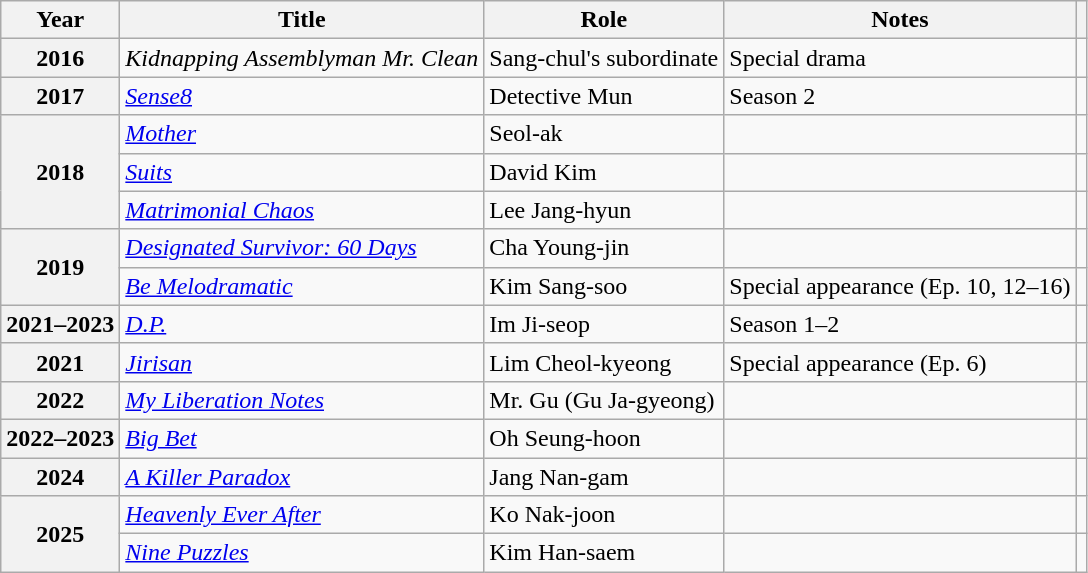<table class="wikitable plainrowheaders sortable">
<tr>
<th scope="col">Year</th>
<th scope="col">Title</th>
<th scope="col">Role</th>
<th scope="col">Notes</th>
<th scope="col" class="unsortable"></th>
</tr>
<tr>
<th scope="row">2016</th>
<td><em>Kidnapping Assemblyman Mr. Clean</em></td>
<td>Sang-chul's subordinate</td>
<td>Special drama</td>
<td style="text-align:center"></td>
</tr>
<tr>
<th scope="row">2017</th>
<td><em><a href='#'>Sense8</a></em></td>
<td>Detective Mun</td>
<td>Season 2</td>
<td></td>
</tr>
<tr>
<th scope="row" rowspan="3">2018</th>
<td><em><a href='#'>Mother</a></em></td>
<td>Seol-ak</td>
<td></td>
<td style="text-align:center"></td>
</tr>
<tr>
<td><em><a href='#'>Suits</a></em></td>
<td>David Kim</td>
<td></td>
<td style="text-align:center"></td>
</tr>
<tr>
<td><em><a href='#'>Matrimonial Chaos</a></em></td>
<td>Lee Jang-hyun</td>
<td></td>
<td style="text-align:center"></td>
</tr>
<tr>
<th scope="row" rowspan="2">2019</th>
<td><em><a href='#'>Designated Survivor: 60 Days</a></em></td>
<td>Cha Young-jin</td>
<td></td>
<td style="text-align:center"></td>
</tr>
<tr>
<td><em><a href='#'>Be Melodramatic</a></em></td>
<td>Kim Sang-soo</td>
<td>Special appearance (Ep. 10, 12–16)</td>
<td style="text-align:center"></td>
</tr>
<tr>
<th scope="row">2021–2023</th>
<td><em><a href='#'>D.P.</a></em></td>
<td>Im Ji-seop</td>
<td>Season 1–2</td>
<td></td>
</tr>
<tr>
<th scope="row">2021</th>
<td><a href='#'><em>Jirisan</em></a></td>
<td>Lim Cheol-kyeong</td>
<td>Special appearance (Ep. 6)</td>
<td style="text-align:center"></td>
</tr>
<tr>
<th scope="row">2022</th>
<td><em><a href='#'>My Liberation Notes</a></em></td>
<td>Mr. Gu (Gu Ja-gyeong)</td>
<td></td>
<td style="text-align:center"></td>
</tr>
<tr>
<th scope="row">2022–2023</th>
<td><em><a href='#'>Big Bet</a></em></td>
<td>Oh Seung-hoon</td>
<td></td>
<td></td>
</tr>
<tr>
<th scope="row">2024</th>
<td><em><a href='#'>A Killer Paradox</a></em></td>
<td>Jang Nan-gam</td>
<td></td>
<td></td>
</tr>
<tr>
<th scope="row" rowspan="2">2025</th>
<td><em><a href='#'>Heavenly Ever After</a></em></td>
<td>Ko Nak-joon</td>
<td></td>
<td style="text-align:center"></td>
</tr>
<tr>
<td><em><a href='#'>Nine Puzzles</a></em></td>
<td>Kim Han-saem</td>
<td></td>
<td style="text-align:center"></td>
</tr>
</table>
